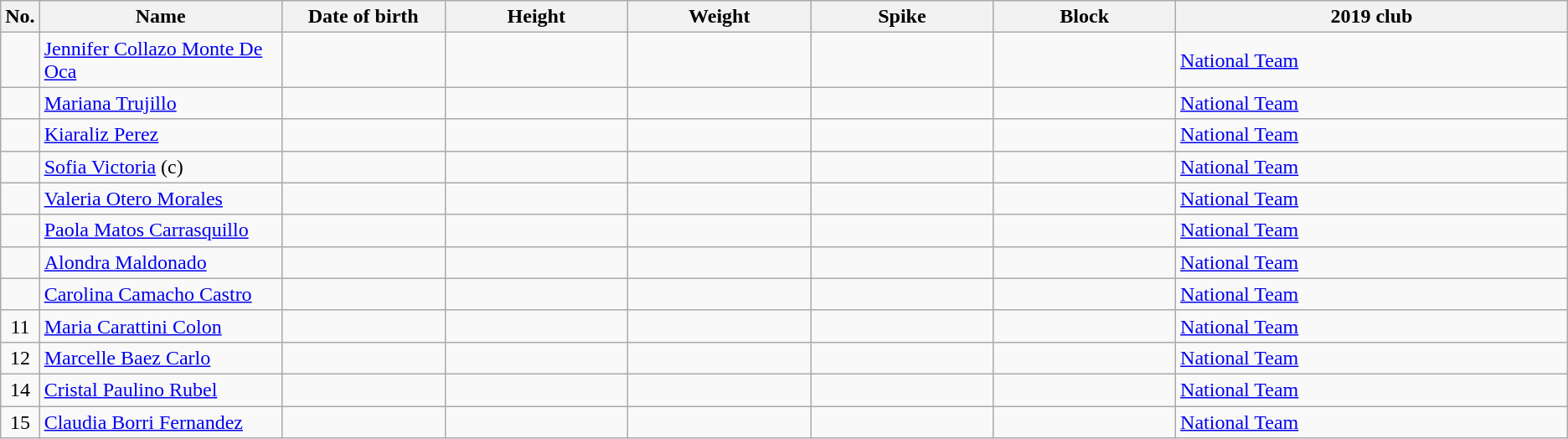<table class="wikitable sortable" style="font-size:100%; text-align:center;">
<tr>
<th>No.</th>
<th style="width:12em">Name</th>
<th style="width:8em">Date of birth</th>
<th style="width:9em">Height</th>
<th style="width:9em">Weight</th>
<th style="width:9em">Spike</th>
<th style="width:9em">Block</th>
<th style="width:20em">2019 club</th>
</tr>
<tr>
<td></td>
<td align=left><a href='#'>Jennifer Collazo Monte De Oca</a></td>
<td align=right></td>
<td></td>
<td></td>
<td></td>
<td></td>
<td align=left> <a href='#'>National Team</a></td>
</tr>
<tr>
<td></td>
<td align=left><a href='#'>Mariana Trujillo</a></td>
<td align=right></td>
<td></td>
<td></td>
<td></td>
<td></td>
<td align=left> <a href='#'>National Team</a></td>
</tr>
<tr>
<td></td>
<td align=left><a href='#'>Kiaraliz Perez</a></td>
<td align=right></td>
<td></td>
<td></td>
<td></td>
<td></td>
<td align=left> <a href='#'>National Team</a></td>
</tr>
<tr>
<td></td>
<td align=left><a href='#'>Sofia Victoria</a> (c)</td>
<td align=right></td>
<td></td>
<td></td>
<td></td>
<td></td>
<td align=left> <a href='#'>National Team</a></td>
</tr>
<tr>
<td></td>
<td align=left><a href='#'>Valeria Otero Morales</a></td>
<td align=right></td>
<td></td>
<td></td>
<td></td>
<td></td>
<td align=left> <a href='#'>National Team</a></td>
</tr>
<tr>
<td></td>
<td align=left><a href='#'>Paola Matos Carrasquillo</a></td>
<td align=right></td>
<td></td>
<td></td>
<td></td>
<td></td>
<td align=left> <a href='#'>National Team</a></td>
</tr>
<tr>
<td></td>
<td align=left><a href='#'>Alondra Maldonado</a></td>
<td align=right></td>
<td></td>
<td></td>
<td></td>
<td></td>
<td align=left> <a href='#'>National Team</a></td>
</tr>
<tr>
<td></td>
<td align=left><a href='#'>Carolina Camacho Castro</a></td>
<td align=right></td>
<td></td>
<td></td>
<td></td>
<td></td>
<td align=left> <a href='#'>National Team</a></td>
</tr>
<tr>
<td>11</td>
<td align=left><a href='#'>Maria Carattini Colon</a></td>
<td align=right></td>
<td></td>
<td></td>
<td></td>
<td></td>
<td align=left> <a href='#'>National Team</a></td>
</tr>
<tr>
<td>12</td>
<td align=left><a href='#'>Marcelle Baez Carlo</a></td>
<td align=right></td>
<td></td>
<td></td>
<td></td>
<td></td>
<td align=left> <a href='#'>National Team</a></td>
</tr>
<tr>
<td>14</td>
<td align=left><a href='#'>Cristal Paulino Rubel</a></td>
<td align=right></td>
<td></td>
<td></td>
<td></td>
<td></td>
<td align=left> <a href='#'>National Team</a></td>
</tr>
<tr>
<td>15</td>
<td align=left><a href='#'>Claudia Borri Fernandez</a></td>
<td align=right></td>
<td></td>
<td></td>
<td></td>
<td></td>
<td align=left> <a href='#'>National Team</a></td>
</tr>
</table>
